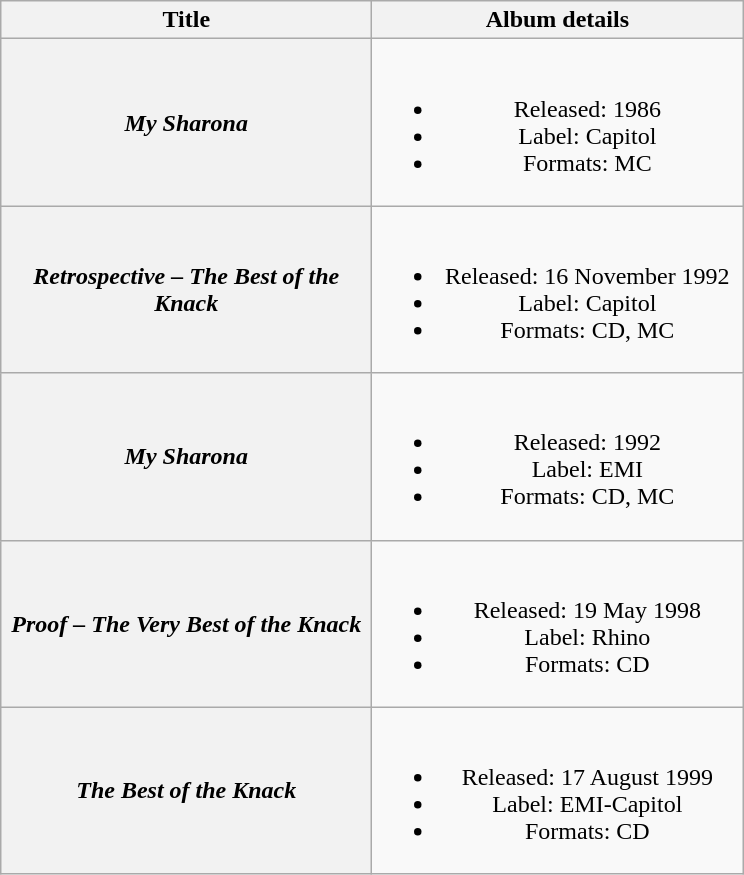<table class="wikitable plainrowheaders" style="text-align:center;">
<tr>
<th scope="col" style="width:15em;">Title</th>
<th scope="col" style="width:15em;">Album details</th>
</tr>
<tr>
<th scope="row"><em>My Sharona</em></th>
<td><br><ul><li>Released: 1986</li><li>Label: Capitol</li><li>Formats: MC</li></ul></td>
</tr>
<tr>
<th scope="row"><em>Retrospective – The Best of the Knack</em></th>
<td><br><ul><li>Released: 16 November 1992</li><li>Label: Capitol</li><li>Formats: CD, MC</li></ul></td>
</tr>
<tr>
<th scope="row"><em>My Sharona</em></th>
<td><br><ul><li>Released: 1992</li><li>Label: EMI</li><li>Formats: CD, MC</li></ul></td>
</tr>
<tr>
<th scope="row"><em>Proof – The Very Best of the Knack</em></th>
<td><br><ul><li>Released: 19 May 1998</li><li>Label: Rhino</li><li>Formats: CD</li></ul></td>
</tr>
<tr>
<th scope="row"><em>The Best of the Knack</em></th>
<td><br><ul><li>Released: 17 August 1999</li><li>Label: EMI-Capitol</li><li>Formats: CD</li></ul></td>
</tr>
</table>
